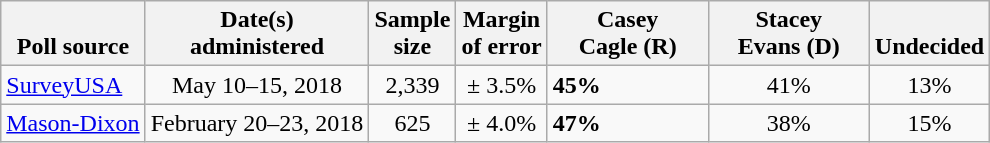<table class="wikitable">
<tr valign=bottom>
<th>Poll source</th>
<th>Date(s)<br>administered</th>
<th>Sample<br>size</th>
<th>Margin<br>of error</th>
<th style="width:100px;">Casey<br>Cagle (R)</th>
<th style="width:100px;">Stacey<br>Evans (D)</th>
<th>Undecided</th>
</tr>
<tr>
<td><a href='#'>SurveyUSA</a></td>
<td align=center>May 10–15, 2018</td>
<td align=center>2,339</td>
<td align=center>± 3.5%</td>
<td><strong>45%</strong></td>
<td align=center>41%</td>
<td align=center>13%</td>
</tr>
<tr>
<td><a href='#'>Mason-Dixon</a></td>
<td align=center>February 20–23, 2018</td>
<td align=center>625</td>
<td align=center>± 4.0%</td>
<td><strong>47%</strong></td>
<td align=center>38%</td>
<td align=center>15%</td>
</tr>
</table>
